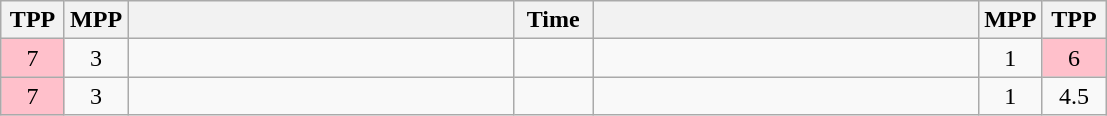<table class="wikitable" style="text-align: center;" |>
<tr>
<th width="35">TPP</th>
<th width="35">MPP</th>
<th width="250"></th>
<th width="45">Time</th>
<th width="250"></th>
<th width="35">MPP</th>
<th width="35">TPP</th>
</tr>
<tr>
<td bgcolor=pink>7</td>
<td>3</td>
<td style="text-align:left;"></td>
<td></td>
<td style="text-align:left;"><strong></strong></td>
<td>1</td>
<td bgcolor=pink>6</td>
</tr>
<tr>
<td bgcolor=pink>7</td>
<td>3</td>
<td style="text-align:left;"></td>
<td></td>
<td style="text-align:left;"><strong></strong></td>
<td>1</td>
<td>4.5</td>
</tr>
</table>
